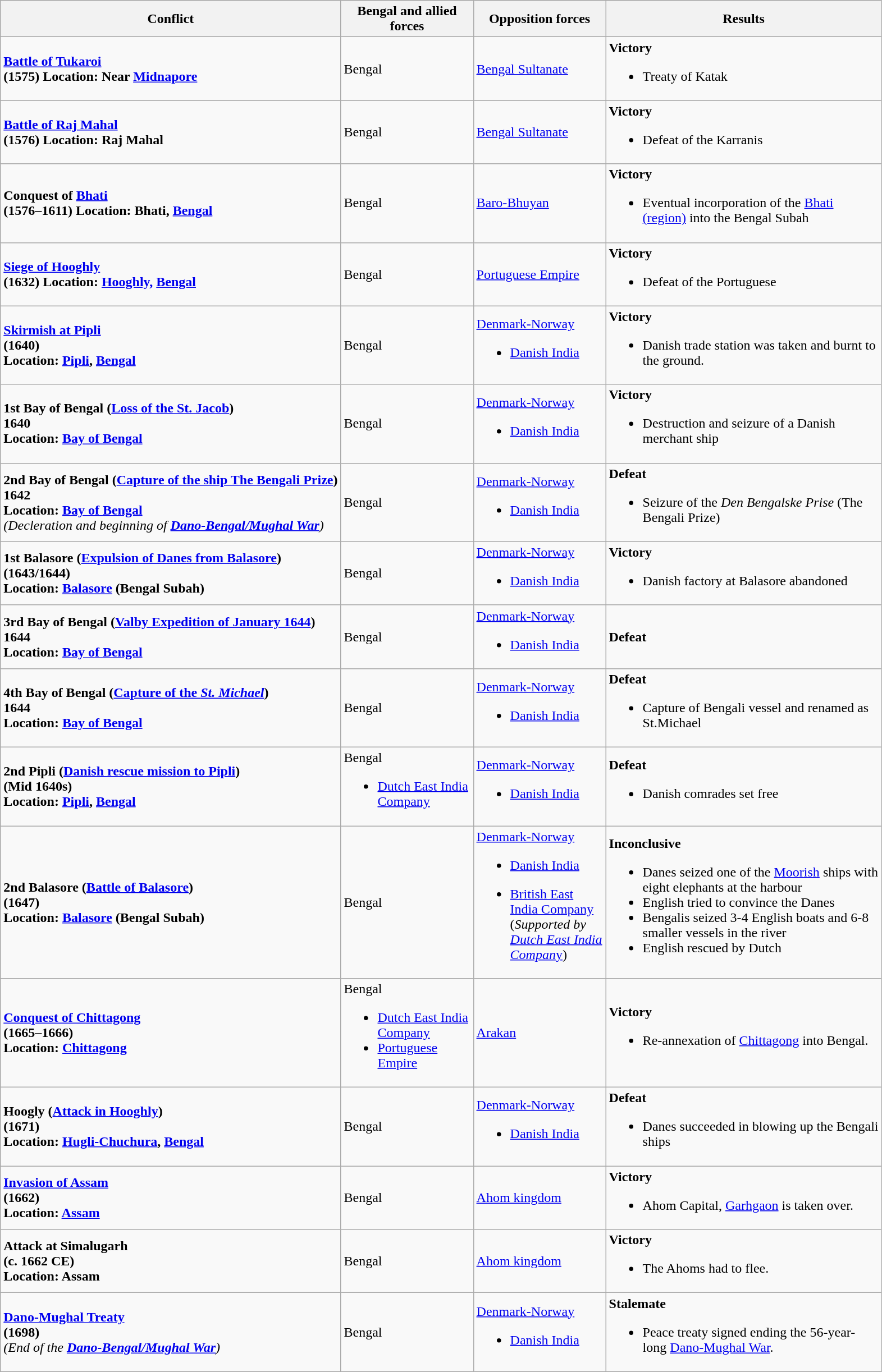<table class="wikitable">
<tr>
<th rowspan="1">Conflict</th>
<th rowspan="1" width="150px">Bengal and allied forces</th>
<th rowspan="1" width="150px">Opposition forces</th>
<th rowspan="1" width="320px">Results</th>
</tr>
<tr>
<td><strong><a href='#'>Battle of Tukaroi</a></strong><br><strong>(1575)</strong>
<strong>Location: Near <a href='#'>Midnapore</a></strong></td>
<td> Bengal</td>
<td><a href='#'>Bengal Sultanate</a></td>
<td><strong>Victory</strong><br><ul><li>Treaty of Katak</li></ul></td>
</tr>
<tr>
<td><strong><a href='#'>Battle of Raj Mahal</a></strong><br><strong>(1576)</strong>
<strong>Location: Raj Mahal</strong></td>
<td> Bengal</td>
<td><a href='#'>Bengal Sultanate</a></td>
<td><strong>Victory</strong><br><ul><li>Defeat of the Karranis</li></ul></td>
</tr>
<tr>
<td><strong>Conquest of <a href='#'>Bhati</a></strong><br><strong>(1576–1611)</strong>
<strong>Location: Bhati, <a href='#'>Bengal</a></strong></td>
<td> Bengal</td>
<td><a href='#'>Baro-Bhuyan</a></td>
<td><strong>Victory</strong><br><ul><li>Eventual incorporation of the <a href='#'>Bhati (region)</a>  into the Bengal Subah</li></ul></td>
</tr>
<tr>
<td><strong><a href='#'>Siege of Hooghly</a></strong><br><strong>(1632)</strong>
<strong>Location: <a href='#'>Hooghly,</a> <a href='#'>Bengal</a></strong></td>
<td> Bengal</td>
<td> <a href='#'>Portuguese Empire</a></td>
<td><strong>Victory</strong><br><ul><li>Defeat of the Portuguese</li></ul></td>
</tr>
<tr>
<td><strong><a href='#'>Skirmish at Pipli</a></strong><br><strong>(1640)</strong><br><strong>Location: <a href='#'>Pipli</a>, <a href='#'>Bengal</a></strong></td>
<td> Bengal</td>
<td><a href='#'>Denmark-Norway</a><br><ul><li><a href='#'>Danish India</a></li></ul></td>
<td><strong>Victory</strong><br><ul><li>Danish trade station was taken and burnt to the ground.</li></ul></td>
</tr>
<tr>
<td><strong>1st Bay of Bengal (<a href='#'>Loss of the St. Jacob</a>)</strong><br><strong>1640</strong><br><strong>Location: <a href='#'>Bay of Bengal</a></strong></td>
<td> Bengal</td>
<td><a href='#'>Denmark-Norway</a><br><ul><li><a href='#'>Danish India</a></li></ul></td>
<td><strong>Victory</strong><br><ul><li>Destruction and seizure of a Danish merchant ship</li></ul></td>
</tr>
<tr>
<td><strong>2nd Bay of Bengal (<a href='#'>Capture of the ship The Bengali Prize</a>)</strong><br><strong>1642</strong><br><strong>Location: <a href='#'>Bay of Bengal</a></strong><br><em>(Decleration and beginning of <a href='#'><strong>Dano-Bengal/Mughal War</strong></a>)</em></td>
<td> Bengal</td>
<td><a href='#'>Denmark-Norway</a><br><ul><li><a href='#'>Danish India</a></li></ul></td>
<td><strong>Defeat</strong><br><ul><li>Seizure of the <em>Den Bengalske Prise</em> (The Bengali Prize)</li></ul></td>
</tr>
<tr>
<td><strong>1st Balasore (<a href='#'>Expulsion of Danes from Balasore</a>)</strong><br><strong>(1643/1644)</strong><br><strong>Location: <a href='#'>Balasore</a> (Bengal Subah)</strong></td>
<td> Bengal</td>
<td><a href='#'>Denmark-Norway</a><br><ul><li><a href='#'>Danish India</a></li></ul></td>
<td><strong>Victory</strong><br><ul><li>Danish factory at Balasore abandoned</li></ul></td>
</tr>
<tr>
<td><strong>3rd Bay of Bengal (<a href='#'>Valby Expedition of January 1644</a>)</strong><br><strong>1644</strong><br><strong>Location: <a href='#'>Bay of Bengal</a></strong></td>
<td> Bengal</td>
<td><a href='#'>Denmark-Norway</a><br><ul><li><a href='#'>Danish India</a></li></ul></td>
<td><strong>Defeat</strong></td>
</tr>
<tr>
<td><strong>4th Bay of Bengal (<a href='#'>Capture of the <em>St. Michael</em></a>)</strong><br><strong>1644</strong><br><strong>Location: <a href='#'>Bay of Bengal</a></strong></td>
<td> Bengal</td>
<td><a href='#'>Denmark-Norway</a><br><ul><li><a href='#'>Danish India</a></li></ul></td>
<td><strong>Defeat</strong><br><ul><li>Capture of Bengali vessel and renamed as St.Michael</li></ul></td>
</tr>
<tr>
<td><strong>2nd Pipli (<a href='#'>Danish rescue mission to Pipli</a>)</strong><br><strong>(Mid 1640s)</strong><br><strong>Location: <a href='#'>Pipli</a>, <a href='#'>Bengal</a></strong></td>
<td> Bengal<br><ul><li> <a href='#'>Dutch East India Company</a></li></ul></td>
<td><a href='#'>Denmark-Norway</a><br><ul><li><a href='#'>Danish India</a></li></ul></td>
<td><strong>Defeat</strong><br><ul><li>Danish comrades set free</li></ul></td>
</tr>
<tr>
<td><strong>2nd Balasore (<a href='#'>Battle of Balasore</a>)</strong><br><strong>(1647)</strong><br><strong>Location: <a href='#'>Balasore</a> (Bengal Subah)</strong></td>
<td> Bengal</td>
<td><a href='#'>Denmark-Norway</a><br><ul><li><a href='#'>Danish India</a></li></ul><ul><li> <a href='#'>British East India Company</a> (<em>Supported by  <a href='#'>Dutch East India Compan</a></em><a href='#'>y</a>)</li></ul></td>
<td><strong>Inconclusive</strong><br><ul><li>Danes seized one of the <a href='#'>Moorish</a> ships with eight elephants at the harbour</li><li>English tried to convince the Danes</li><li>Bengalis seized 3-4 English boats and 6-8 smaller vessels in the river</li><li>English rescued by Dutch</li></ul></td>
</tr>
<tr>
<td><strong><a href='#'>Conquest of Chittagong</a></strong><br><strong>(1665–1666)</strong><br><strong>Location: <a href='#'>Chittagong</a></strong></td>
<td> Bengal<br><ul><li> <a href='#'>Dutch East India Company</a></li><li> <a href='#'>Portuguese Empire</a></li></ul></td>
<td><a href='#'>Arakan</a></td>
<td><strong>Victory</strong><br><ul><li>Re-annexation of <a href='#'>Chittagong</a> into Bengal.</li></ul></td>
</tr>
<tr>
<td><strong>Hoogly (<a href='#'>Attack in Hooghly</a>)</strong><br><strong>(1671)</strong><br><strong>Location: <a href='#'>Hugli-Chuchura</a>, <a href='#'>Bengal</a></strong></td>
<td> Bengal</td>
<td><a href='#'>Denmark-Norway</a><br><ul><li><a href='#'>Danish India</a></li></ul></td>
<td><strong>Defeat</strong><br><ul><li>Danes succeeded in blowing up the Bengali ships</li></ul></td>
</tr>
<tr>
<td><a href='#'><strong>Invasion of Assam</strong></a><br><strong>(1662)</strong><br><strong>Location: <a href='#'>Assam</a></strong></td>
<td> Bengal</td>
<td> <a href='#'>Ahom kingdom</a></td>
<td><strong>Victory</strong><br><ul><li>Ahom Capital, <a href='#'>Garhgaon</a> is taken over.</li></ul></td>
</tr>
<tr>
<td><strong>Attack at Simalugarh</strong><br><strong>(c. 1662 CE)</strong><br><strong>Location: Assam</strong></td>
<td> Bengal</td>
<td> <a href='#'>Ahom kingdom</a></td>
<td><strong>Victory</strong><br><ul><li>The Ahoms had to flee.</li></ul></td>
</tr>
<tr>
<td><strong><a href='#'>Dano-Mughal Treaty</a></strong><br><strong>(1698)</strong><br><em>(End of the <a href='#'><strong>Dano-Bengal/Mughal War</strong></a>)</em></td>
<td> Bengal</td>
<td><a href='#'>Denmark-Norway</a><br><ul><li><a href='#'>Danish India</a></li></ul></td>
<td><strong>Stalemate</strong><br><ul><li>Peace treaty signed ending the 56-year-long <a href='#'>Dano-Mughal War</a>.</li></ul></td>
</tr>
</table>
